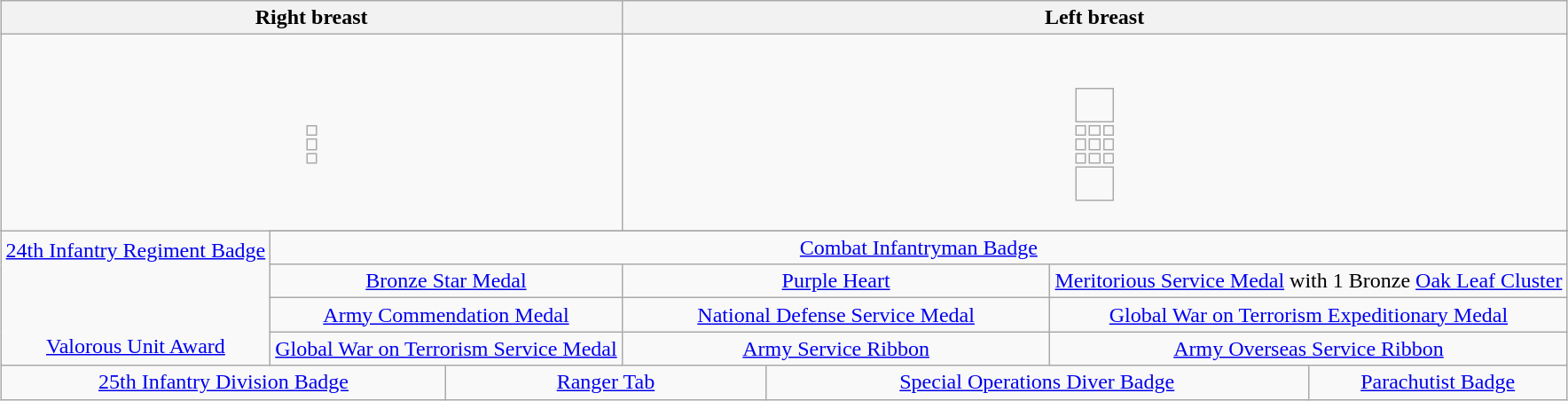<table class="wikitable" style="margin:1em auto; text-align:center;">
<tr>
<th colspan="3">Right breast</th>
<th colspan="4">Left breast</th>
</tr>
<tr>
<td colspan="3"><br><table style="margin:1em auto; text-align:center;">
<tr>
<td colspan="2"></td>
</tr>
<tr>
<td></td>
</tr>
<tr>
<td colspan="2"></td>
</tr>
</table>
</td>
<td colspan="4"><br><table style="margin:1em auto; text-align:center;">
<tr>
<td colspan="3"><br></td>
</tr>
<tr>
<td></td>
<td></td>
<td></td>
</tr>
<tr>
<td></td>
<td></td>
<td></td>
</tr>
<tr>
<td></td>
<td></td>
<td></td>
</tr>
<tr>
<td colspan="3">  </td>
</tr>
</table>
</td>
</tr>
<tr>
<td rowspan="5"><a href='#'>24th Infantry Regiment Badge</a><br><br><br><br><a href='#'>Valorous Unit Award</a></td>
</tr>
<tr>
<td colspan="6"><a href='#'>Combat Infantryman Badge</a></td>
</tr>
<tr>
<td colspan="2"><a href='#'>Bronze Star Medal</a></td>
<td colspan="2"><a href='#'>Purple Heart</a></td>
<td colspan="2"><a href='#'>Meritorious Service Medal</a> with 1 Bronze <a href='#'>Oak Leaf Cluster</a></td>
</tr>
<tr>
<td colspan="2"><a href='#'>Army Commendation Medal</a></td>
<td colspan="2"><a href='#'>National Defense Service Medal</a></td>
<td colspan="2"><a href='#'>Global War on Terrorism Expeditionary Medal</a></td>
</tr>
<tr>
<td colspan="2"><a href='#'>Global War on Terrorism Service Medal</a></td>
<td colspan="2"><a href='#'>Army Service Ribbon</a></td>
<td colspan="2"><a href='#'>Army Overseas Service Ribbon</a></td>
</tr>
<tr>
<td colspan="2"><a href='#'>25th Infantry Division Badge</a></td>
<td colspan="2"><a href='#'>Ranger Tab</a></td>
<td colspan="2"><a href='#'>Special Operations Diver Badge</a></td>
<td colspan="2"><a href='#'>Parachutist Badge</a></td>
</tr>
</table>
